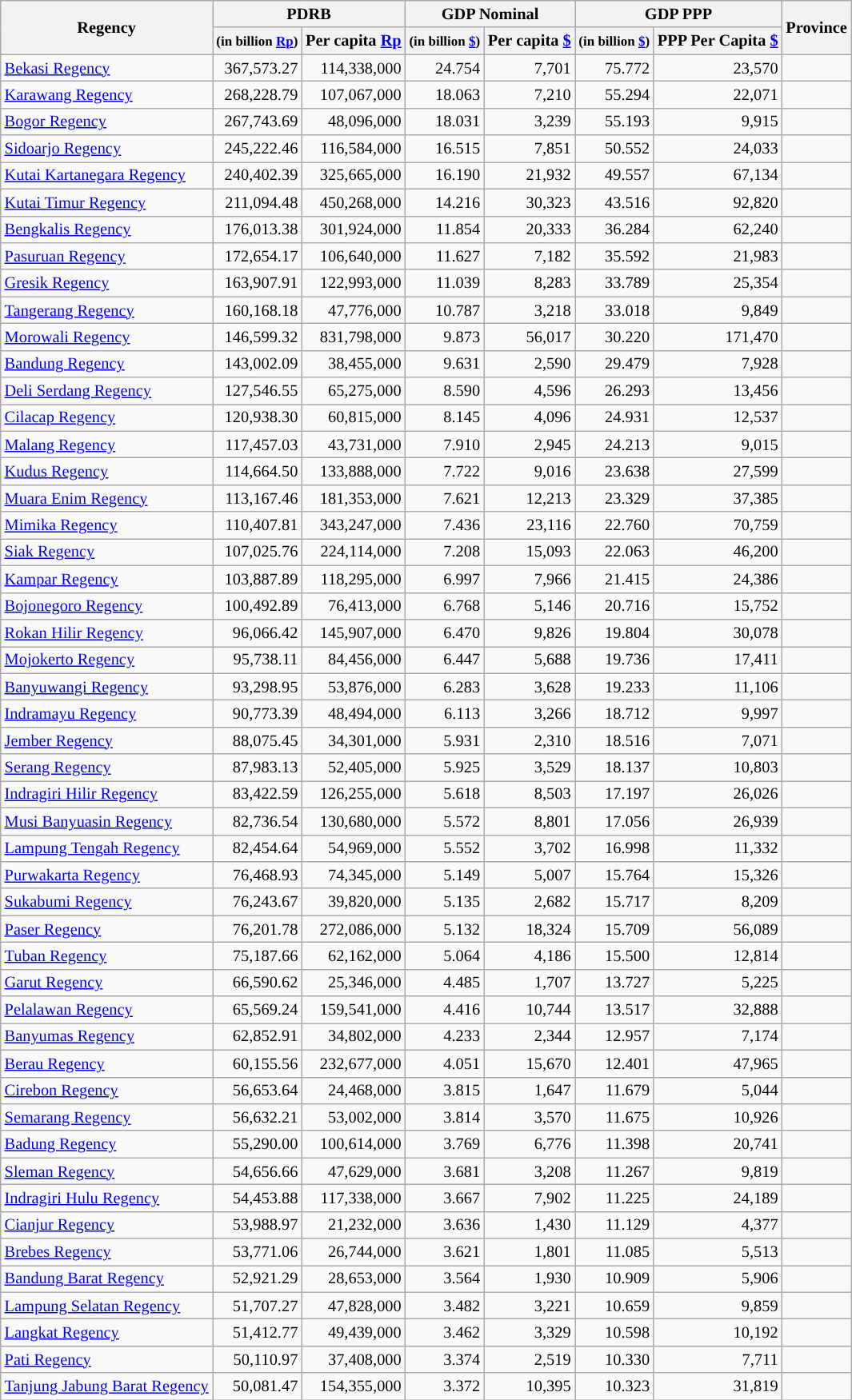<table class="wikitable sortable sticky-header-multi sort-under static-row-numbers" style="text-align:center; font-size:85%;">
<tr>
<th rowspan="2">Regency</th>
<th scope="col" colspan="2">PDRB</th>
<th scope="col" colspan="2">GDP Nominal</th>
<th scope="col" colspan="2">GDP PPP</th>
<th rowspan="2">Province</th>
</tr>
<tr>
<th scope="col"><small>(in billion <a href='#'>Rp</a>)</small></th>
<th>Per capita <a href='#'>Rp</a></th>
<th scope="col"><small>(in billion <a href='#'>$</a>)</small></th>
<th>Per capita <a href='#'>$</a></th>
<th scope="col"><small>(in billion <a href='#'>$</a>)</small></th>
<th>PPP Per Capita <a href='#'>$</a></th>
</tr>
<tr>
<td ! scope="row" style="text-align: left; font-weight: normal;"><a href='#'>Bekasi Regency</a></td>
<td align=right>367,573.27</td>
<td align=right>114,338,000</td>
<td align=right>24.754</td>
<td align=right>7,701</td>
<td align=right>75.772</td>
<td align=right>23,570</td>
<td></td>
</tr>
<tr>
<td ! scope="row" style="text-align: left; font-weight: normal;"><a href='#'>Karawang Regency</a></td>
<td align=right>268,228.79</td>
<td align=right>107,067,000</td>
<td align=right>18.063</td>
<td align=right>7,210</td>
<td align=right>55.294</td>
<td align=right>22,071</td>
<td></td>
</tr>
<tr>
<td ! scope="row" style="text-align: left; font-weight: normal;"><a href='#'>Bogor Regency</a></td>
<td align=right>267,743.69</td>
<td align=right>48,096,000</td>
<td align=right>18.031</td>
<td align=right>3,239</td>
<td align=right>55.193</td>
<td align=right>9,915</td>
<td></td>
</tr>
<tr>
<td ! scope="row" style="text-align: left; font-weight: normal;"><a href='#'>Sidoarjo Regency</a></td>
<td align=right>245,222.46</td>
<td align=right>116,584,000</td>
<td align=right>16.515</td>
<td align=right>7,851</td>
<td align=right>50.552</td>
<td align=right>24,033</td>
<td></td>
</tr>
<tr>
<td ! scope="row" style="text-align: left; font-weight: normal;"><a href='#'>Kutai Kartanegara Regency</a></td>
<td align=right>240,402.39</td>
<td align=right>325,665,000</td>
<td align=right>16.190</td>
<td align=right>21,932</td>
<td align=right>49.557</td>
<td align=right>67,134</td>
<td></td>
</tr>
<tr>
<td ! scope="row" style="text-align: left; font-weight: normal;"><a href='#'>Kutai Timur Regency</a></td>
<td align=right>211,094.48</td>
<td align=right>450,268,000</td>
<td align=right>14.216</td>
<td align=right>30,323</td>
<td align=right>43.516</td>
<td align=right>92,820</td>
<td></td>
</tr>
<tr>
<td ! scope="row" style="text-align: left; font-weight: normal;"><a href='#'>Bengkalis Regency</a></td>
<td align=right>176,013.38</td>
<td align=right>301,924,000</td>
<td align=right>11.854</td>
<td align=right>20,333</td>
<td align=right>36.284</td>
<td align=right>62,240</td>
<td></td>
</tr>
<tr>
<td ! scope="row" style="text-align: left; font-weight: normal;"><a href='#'>Pasuruan Regency</a></td>
<td align=right>172,654.17</td>
<td align=right>106,640,000</td>
<td align=right>11.627</td>
<td align=right>7,182</td>
<td align=right>35.592</td>
<td align=right>21,983</td>
<td></td>
</tr>
<tr>
<td ! scope="row" style="text-align: left; font-weight: normal;"><a href='#'>Gresik Regency</a></td>
<td align=right>163,907.91</td>
<td align=right>122,993,000</td>
<td align=right>11.039</td>
<td align=right>8,283</td>
<td align=right>33.789</td>
<td align=right>25,354</td>
<td></td>
</tr>
<tr>
<td ! scope="row" style="text-align: left; font-weight: normal;"><a href='#'>Tangerang Regency</a></td>
<td align=right>160,168.18</td>
<td align=right>47,776,000</td>
<td align=right>10.787</td>
<td align=right>3,218</td>
<td align=right>33.018</td>
<td align=right>9,849</td>
<td></td>
</tr>
<tr>
<td ! scope="row" style="text-align: left; font-weight: normal;"><a href='#'>Morowali Regency</a></td>
<td align=right>146,599.32</td>
<td align=right>831,798,000</td>
<td align=right>9.873</td>
<td align=right>56,017</td>
<td align=right>30.220</td>
<td align=right>171,470</td>
<td></td>
</tr>
<tr>
<td ! scope="row" style="text-align: left; font-weight: normal;"><a href='#'>Bandung Regency</a></td>
<td align=right>143,002.09</td>
<td align=right>38,455,000</td>
<td align=right>9.631</td>
<td align=right>2,590</td>
<td align=right>29.479</td>
<td align=right>7,928</td>
<td></td>
</tr>
<tr>
<td ! scope="row" style="text-align: left; font-weight: normal;"><a href='#'>Deli Serdang Regency</a></td>
<td align=right>127,546.55</td>
<td align=right>65,275,000</td>
<td align=right>8.590</td>
<td align=right>4,596</td>
<td align=right>26.293</td>
<td align=right>13,456</td>
<td></td>
</tr>
<tr>
<td ! scope="row" style="text-align: left; font-weight: normal;"><a href='#'>Cilacap Regency</a></td>
<td align=right>120,938.30</td>
<td align=right>60,815,000</td>
<td align=right>8.145</td>
<td align=right>4,096</td>
<td align=right>24.931</td>
<td align=right>12,537</td>
<td></td>
</tr>
<tr>
<td ! scope="row" style="text-align: left; font-weight: normal;"><a href='#'>Malang Regency</a></td>
<td align=right>117,457.03</td>
<td align=right>43,731,000</td>
<td align=right>7.910</td>
<td align=right>2,945</td>
<td align=right>24.213</td>
<td align=right>9,015</td>
<td></td>
</tr>
<tr>
<td ! scope="row" style="text-align: left; font-weight: normal;"><a href='#'>Kudus Regency</a></td>
<td align=right>114,664.50</td>
<td align=right>133,888,000</td>
<td align=right>7.722</td>
<td align=right>9,016</td>
<td align=right>23.638</td>
<td align=right>27,599</td>
<td></td>
</tr>
<tr>
<td ! scope="row" style="text-align: left; font-weight: normal;"><a href='#'>Muara Enim Regency</a></td>
<td align=right>113,167.46</td>
<td align=right>181,353,000</td>
<td align=right>7.621</td>
<td align=right>12,213</td>
<td align=right>23.329</td>
<td align=right>37,385</td>
<td></td>
</tr>
<tr>
<td ! scope="row" style="text-align: left; font-weight: normal;"><a href='#'>Mimika Regency</a></td>
<td align=right>110,407.81</td>
<td align=right>343,247,000</td>
<td align=right>7.436</td>
<td align=right>23,116</td>
<td align=right>22.760</td>
<td align=right>70,759</td>
<td></td>
</tr>
<tr>
<td ! scope="row" style="text-align: left; font-weight: normal;"><a href='#'>Siak Regency</a></td>
<td align=right>107,025.76</td>
<td align=right>224,114,000</td>
<td align=right>7.208</td>
<td align=right>15,093</td>
<td align=right>22.063</td>
<td align=right>46,200</td>
<td></td>
</tr>
<tr>
<td ! scope="row" style="text-align: left; font-weight: normal;"><a href='#'>Kampar Regency</a></td>
<td align=right>103,887.89</td>
<td align=right>118,295,000</td>
<td align=right>6.997</td>
<td align=right>7,966</td>
<td align=right>21.415</td>
<td align=right>24,386</td>
<td></td>
</tr>
<tr>
<td ! scope="row" style="text-align: left; font-weight: normal;"><a href='#'>Bojonegoro Regency</a></td>
<td align=right>100,492.89</td>
<td align=right>76,413,000</td>
<td align=right>6.768</td>
<td align=right>5,146</td>
<td align=right>20.716</td>
<td align=right>15,752</td>
<td></td>
</tr>
<tr>
<td ! scope="row" style="text-align: left; font-weight: normal;"><a href='#'>Rokan Hilir Regency</a></td>
<td align=right>96,066.42</td>
<td align=right>145,907,000</td>
<td align=right>6.470</td>
<td align=right>9,826</td>
<td align=right>19.804</td>
<td align=right>30,078</td>
<td></td>
</tr>
<tr>
<td ! scope="row" style="text-align: left; font-weight: normal;"><a href='#'>Mojokerto Regency</a></td>
<td align=right>95,738.11</td>
<td align=right>84,456,000</td>
<td align=right>6.447</td>
<td align=right>5,688</td>
<td align=right>19.736</td>
<td align=right>17,411</td>
<td></td>
</tr>
<tr>
<td ! scope="row" style="text-align: left; font-weight: normal;"><a href='#'>Banyuwangi Regency</a></td>
<td align=right>93,298.95</td>
<td align=right>53,876,000</td>
<td align=right>6.283</td>
<td align=right>3,628</td>
<td align=right>19.233</td>
<td align=right>11,106</td>
<td></td>
</tr>
<tr>
<td ! scope="row" style="text-align: left; font-weight: normal;"><a href='#'>Indramayu Regency</a></td>
<td align=right>90,773.39</td>
<td align=right>48,494,000</td>
<td align=right>6.113</td>
<td align=right>3,266</td>
<td align=right>18.712</td>
<td align=right>9,997</td>
<td></td>
</tr>
<tr>
<td ! scope="row" style="text-align: left; font-weight: normal;"><a href='#'>Jember Regency</a></td>
<td align=right>88,075.45</td>
<td align=right>34,301,000</td>
<td align=right>5.931</td>
<td align=right>2,310</td>
<td align=right>18.516</td>
<td align=right>7,071</td>
<td></td>
</tr>
<tr>
<td ! scope="row" style="text-align: left; font-weight: normal;"><a href='#'>Serang Regency</a></td>
<td align=right>87,983.13</td>
<td align=right>52,405,000</td>
<td align=right>5.925</td>
<td align=right>3,529</td>
<td align=right>18.137</td>
<td align=right>10,803</td>
<td></td>
</tr>
<tr>
<td ! scope="row" style="text-align: left; font-weight: normal;"><a href='#'>Indragiri Hilir Regency</a></td>
<td align=right>83,422.59</td>
<td align=right>126,255,000</td>
<td align=right>5.618</td>
<td align=right>8,503</td>
<td align=right>17.197</td>
<td align=right>26,026</td>
<td></td>
</tr>
<tr>
<td ! scope="row" style="text-align: left; font-weight: normal;"><a href='#'>Musi Banyuasin Regency</a></td>
<td align=right>82,736.54</td>
<td align=right>130,680,000</td>
<td align=right>5.572</td>
<td align=right>8,801</td>
<td align=right>17.056</td>
<td align=right>26,939</td>
<td></td>
</tr>
<tr>
<td ! scope="row" style="text-align: left; font-weight: normal;"><a href='#'>Lampung Tengah Regency</a></td>
<td align=right>82,454.64</td>
<td align=right>54,969,000</td>
<td align=right>5.552</td>
<td align=right>3,702</td>
<td align=right>16.998</td>
<td align=right>11,332</td>
<td></td>
</tr>
<tr>
<td ! scope="row" style="text-align: left; font-weight: normal;"><a href='#'>Purwakarta Regency</a></td>
<td align=right>76,468.93</td>
<td align=right>74,345,000</td>
<td align=right>5.149</td>
<td align=right>5,007</td>
<td align=right>15.764</td>
<td align=right>15,326</td>
<td></td>
</tr>
<tr>
<td ! scope="row" style="text-align: left; font-weight: normal;"><a href='#'>Sukabumi Regency</a></td>
<td align=right>76,243.67</td>
<td align=right>39,820,000</td>
<td align=right>5.135</td>
<td align=right>2,682</td>
<td align=right>15.717</td>
<td align=right>8,209</td>
<td></td>
</tr>
<tr>
<td ! scope="row" style="text-align: left; font-weight: normal;"><a href='#'>Paser Regency</a></td>
<td align=right>76,201.78</td>
<td align=right>272,086,000</td>
<td align=right>5.132</td>
<td align=right>18,324</td>
<td align=right>15.709</td>
<td align=right>56,089</td>
<td></td>
</tr>
<tr>
<td ! scope="row" style="text-align: left; font-weight: normal;"><a href='#'>Tuban Regency</a></td>
<td align=right>75,187.66</td>
<td align=right>62,162,000</td>
<td align=right>5.064</td>
<td align=right>4,186</td>
<td align=right>15.500</td>
<td align=right>12,814</td>
<td></td>
</tr>
<tr>
<td ! scope="row" style="text-align: left; font-weight: normal;"><a href='#'>Garut Regency</a></td>
<td align=right>66,590.62</td>
<td align=right>25,346,000</td>
<td align=right>4.485</td>
<td align=right>1,707</td>
<td align=right>13.727</td>
<td align=right>5,225</td>
<td></td>
</tr>
<tr>
<td ! scope="row" style="text-align: left; font-weight: normal;"><a href='#'>Pelalawan Regency</a></td>
<td align=right>65,569.24</td>
<td align=right>159,541,000</td>
<td align=right>4.416</td>
<td align=right>10,744</td>
<td align=right>13.517</td>
<td align=right>32,888</td>
<td></td>
</tr>
<tr>
<td ! scope="row" style="text-align: left; font-weight: normal;"><a href='#'>Banyumas Regency</a></td>
<td align=right>62,852.91</td>
<td align=right>34,802,000</td>
<td align=right>4.233</td>
<td align=right>2,344</td>
<td align=right>12.957</td>
<td align=right>7,174</td>
<td></td>
</tr>
<tr>
<td ! scope="row" style="text-align: left; font-weight: normal;"><a href='#'>Berau Regency</a></td>
<td align=right>60,155.56</td>
<td align=right>232,677,000</td>
<td align=right>4.051</td>
<td align=right>15,670</td>
<td align=right>12.401</td>
<td align=right>47,965</td>
<td></td>
</tr>
<tr>
<td ! scope="row" style="text-align: left; font-weight: normal;"><a href='#'>Cirebon Regency</a></td>
<td align=right>56,653.64</td>
<td align=right>24,468,000</td>
<td align=right>3.815</td>
<td align=right>1,647</td>
<td align=right>11.679</td>
<td align=right>5,044</td>
<td></td>
</tr>
<tr>
<td ! scope="row" style="text-align: left; font-weight: normal;"><a href='#'>Semarang Regency</a></td>
<td align=right>56,632.21</td>
<td align=right>53,002,000</td>
<td align=right>3.814</td>
<td align=right>3,570</td>
<td align=right>11.675</td>
<td align=right>10,926</td>
<td></td>
</tr>
<tr>
<td ! scope="row" style="text-align: left; font-weight: normal;"><a href='#'>Badung Regency</a></td>
<td align=right>55,290.00</td>
<td align=right>100,614,000</td>
<td align=right>3.769</td>
<td align=right>6,776</td>
<td align=right>11.398</td>
<td align=right>20,741</td>
<td></td>
</tr>
<tr>
<td ! scope="row" style="text-align: left; font-weight: normal;"><a href='#'>Sleman Regency</a></td>
<td align=right>54,656.66</td>
<td align=right>47,629,000</td>
<td align=right>3.681</td>
<td align=right>3,208</td>
<td align=right>11.267</td>
<td align=right>9,819</td>
<td></td>
</tr>
<tr>
<td ! scope="row" style="text-align: left; font-weight: normal;"><a href='#'>Indragiri Hulu Regency</a></td>
<td align=right>54,453.88</td>
<td align=right>117,338,000</td>
<td align=right>3.667</td>
<td align=right>7,902</td>
<td align=right>11.225</td>
<td align=right>24,189</td>
<td></td>
</tr>
<tr>
<td ! scope="row" style="text-align: left; font-weight: normal;"><a href='#'>Cianjur Regency</a></td>
<td align=right>53,988.97</td>
<td align=right>21,232,000</td>
<td align=right>3.636</td>
<td align=right>1,430</td>
<td align=right>11.129</td>
<td align=right>4,377</td>
<td></td>
</tr>
<tr>
<td ! scope="row" style="text-align: left; font-weight: normal;"><a href='#'>Brebes Regency</a></td>
<td align=right>53,771.06</td>
<td align=right>26,744,000</td>
<td align=right>3.621</td>
<td align=right>1,801</td>
<td align=right>11.085</td>
<td align=right>5,513</td>
<td></td>
</tr>
<tr>
<td ! scope="row" style="text-align: left; font-weight: normal;"><a href='#'>Bandung Barat Regency</a></td>
<td align=right>52,921.29</td>
<td align=right>28,653,000</td>
<td align=right>3.564</td>
<td align=right>1,930</td>
<td align=right>10.909</td>
<td align=right>5,906</td>
<td></td>
</tr>
<tr>
<td ! scope="row" style="text-align: left; font-weight: normal;"><a href='#'>Lampung Selatan Regency</a></td>
<td align=right>51,707.27</td>
<td align=right>47,828,000</td>
<td align=right>3.482</td>
<td align=right>3,221</td>
<td align=right>10.659</td>
<td align=right>9,859</td>
<td></td>
</tr>
<tr>
<td ! scope="row" style="text-align: left; font-weight: normal;"><a href='#'>Langkat Regency</a></td>
<td align=right>51,412.77</td>
<td align=right>49,439,000</td>
<td align=right>3.462</td>
<td align=right>3,329</td>
<td align=right>10.598</td>
<td align=right>10,192</td>
<td></td>
</tr>
<tr>
<td ! scope="row" style="text-align: left; font-weight: normal;"><a href='#'>Pati Regency</a></td>
<td align=right>50,110.97</td>
<td align=right>37,408,000</td>
<td align=right>3.374</td>
<td align=right>2,519</td>
<td align=right>10.330</td>
<td align=right>7,711</td>
<td></td>
</tr>
<tr>
<td ! scope="row" style="text-align: left; font-weight: normal;"><a href='#'>Tanjung Jabung Barat Regency</a></td>
<td align=right>50,081.47</td>
<td align=right>154,355,000</td>
<td align=right>3.372</td>
<td align=right>10,395</td>
<td align=right>10.323</td>
<td align=right>31,819</td>
<td></td>
</tr>
</table>
